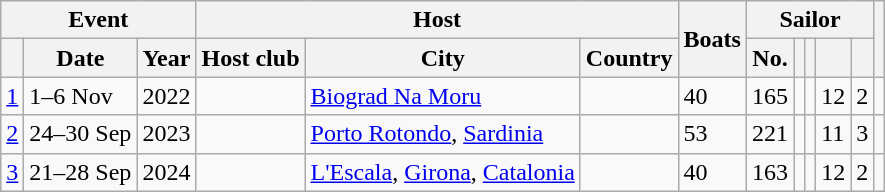<table class="wikitable sortable">
<tr>
<th colspan=3>Event</th>
<th colspan=3>Host</th>
<th rowspan=2>Boats</th>
<th colspan=5>Sailor</th>
<th rowspan=2></th>
</tr>
<tr>
<th></th>
<th>Date</th>
<th>Year</th>
<th>Host club</th>
<th>City</th>
<th>Country</th>
<th>No.</th>
<th></th>
<th></th>
<th></th>
<th></th>
</tr>
<tr>
<td><a href='#'>1</a></td>
<td>1–6 Nov</td>
<td>2022</td>
<td></td>
<td><a href='#'>Biograd Na Moru</a></td>
<td></td>
<td>40</td>
<td>165</td>
<td></td>
<td></td>
<td>12</td>
<td>2</td>
<td>			</td>
</tr>
<tr>
<td><a href='#'>2</a></td>
<td>24–30 Sep</td>
<td>2023</td>
<td></td>
<td><a href='#'>Porto Rotondo</a>, <a href='#'>Sardinia</a></td>
<td></td>
<td>53</td>
<td>221</td>
<td></td>
<td></td>
<td>11</td>
<td>3</td>
<td>	</td>
</tr>
<tr>
<td><a href='#'>3</a></td>
<td>21–28 Sep</td>
<td>2024</td>
<td></td>
<td><a href='#'>L'Escala</a>, <a href='#'>Girona</a>, <a href='#'>Catalonia</a></td>
<td></td>
<td>40</td>
<td>163</td>
<td></td>
<td></td>
<td>12</td>
<td>2</td>
<td>	</td>
</tr>
</table>
